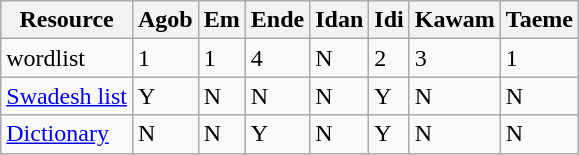<table class="wikitable">
<tr>
<th>Resource</th>
<th>Agob</th>
<th>Em</th>
<th>Ende</th>
<th>Idan</th>
<th>Idi</th>
<th>Kawam</th>
<th>Taeme</th>
</tr>
<tr>
<td> wordlist</td>
<td>1</td>
<td>1</td>
<td>4</td>
<td>N</td>
<td>2</td>
<td>3</td>
<td>1</td>
</tr>
<tr>
<td><a href='#'>Swadesh list</a></td>
<td>Y</td>
<td>N</td>
<td>N</td>
<td>N</td>
<td>Y</td>
<td>N</td>
<td>N</td>
</tr>
<tr>
<td><a href='#'>Dictionary</a></td>
<td>N</td>
<td>N</td>
<td>Y</td>
<td>N</td>
<td>Y</td>
<td>N</td>
<td>N</td>
</tr>
</table>
